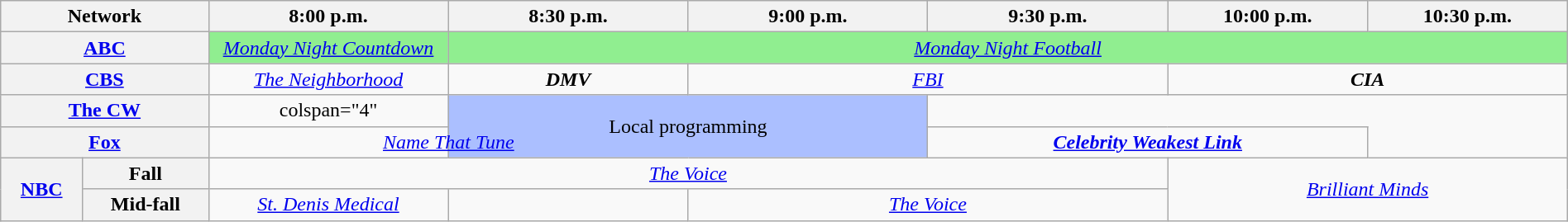<table class="wikitable" style="width:100%;margin-right:0;text-align:center">
<tr>
<th colspan="2" style="width:13%;">Network</th>
<th style="width:15%;">8:00 p.m.</th>
<th style="width:15%;">8:30 p.m.</th>
<th style="width:15%;">9:00 p.m.</th>
<th style="width:15%;">9:30 p.m.</th>
<th style="width:12.5%;">10:00 p.m.</th>
<th style="width:12.5%;">10:30 p.m.</th>
</tr>
<tr>
<th colspan="2"><a href='#'>ABC</a></th>
<td style="background:lightgreen;"><em><a href='#'>Monday Night Countdown</a></em>  </td>
<td colspan="5" style="background:lightgreen;"><em><a href='#'>Monday Night Football</a></em>  </td>
</tr>
<tr>
<th colspan="2"><a href='#'>CBS</a></th>
<td><em><a href='#'>The Neighborhood</a></em></td>
<td><strong><em>DMV</em></strong></td>
<td colspan="2"><em><a href='#'>FBI</a></em></td>
<td colspan="2"><strong><em>CIA</em></strong></td>
</tr>
<tr>
<th colspan="2"><a href='#'>The CW</a></th>
<td>colspan="4" </td>
<td rowspan="2" colspan="2" style="background:#abbfff;">Local programming</td>
</tr>
<tr>
<th colspan="2"><a href='#'>Fox</a></th>
<td colspan="2"><em><a href='#'>Name That Tune</a></em></td>
<td colspan ="2"><strong><em><a href='#'>Celebrity Weakest Link</a></em></strong></td>
</tr>
<tr>
<th rowspan="2"><a href='#'>NBC</a></th>
<th>Fall</th>
<td colspan="4"><em><a href='#'>The Voice</a></em></td>
<td rowspan="2" colspan="2"><em><a href='#'>Brilliant Minds</a></em></td>
</tr>
<tr>
<th>Mid-fall</th>
<td><em><a href='#'>St. Denis Medical</a></em></td>
<td></td>
<td colspan="2"><em><a href='#'>The Voice</a></em></td>
</tr>
</table>
